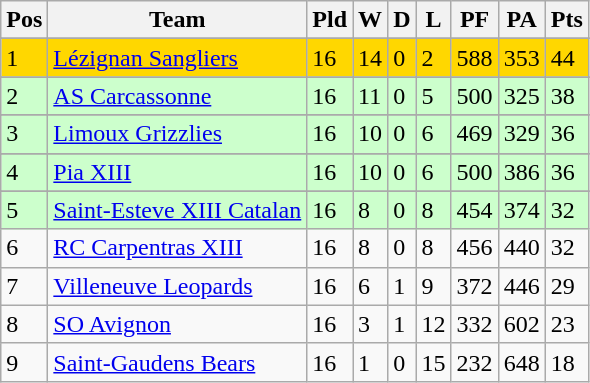<table class="wikitable">
<tr>
<th>Pos</th>
<th>Team</th>
<th>Pld</th>
<th>W</th>
<th>D</th>
<th>L</th>
<th>PF</th>
<th>PA</th>
<th>Pts</th>
</tr>
<tr>
</tr>
<tr style="background:gold;">
<td>1</td>
<td> <a href='#'>Lézignan Sangliers</a></td>
<td>16</td>
<td>14</td>
<td>0</td>
<td>2</td>
<td>588</td>
<td>353</td>
<td>44</td>
</tr>
<tr>
</tr>
<tr style="background: #ccffcc;">
<td>2</td>
<td> <a href='#'>AS Carcassonne</a></td>
<td>16</td>
<td>11</td>
<td>0</td>
<td>5</td>
<td>500</td>
<td>325</td>
<td>38</td>
</tr>
<tr>
</tr>
<tr style="background: #ccffcc;">
<td>3</td>
<td> <a href='#'>Limoux Grizzlies</a></td>
<td>16</td>
<td>10</td>
<td>0</td>
<td>6</td>
<td>469</td>
<td>329</td>
<td>36</td>
</tr>
<tr>
</tr>
<tr style="background: #ccffcc;">
<td>4</td>
<td> <a href='#'>Pia XIII</a></td>
<td>16</td>
<td>10</td>
<td>0</td>
<td>6</td>
<td>500</td>
<td>386</td>
<td>36</td>
</tr>
<tr>
</tr>
<tr style="background: #ccffcc;">
<td>5</td>
<td> <a href='#'>Saint-Esteve XIII Catalan</a></td>
<td>16</td>
<td>8</td>
<td>0</td>
<td>8</td>
<td>454</td>
<td>374</td>
<td>32</td>
</tr>
<tr>
<td>6</td>
<td> <a href='#'>RC Carpentras XIII</a></td>
<td>16</td>
<td>8</td>
<td>0</td>
<td>8</td>
<td>456</td>
<td>440</td>
<td>32</td>
</tr>
<tr>
<td>7</td>
<td> <a href='#'>Villeneuve Leopards</a></td>
<td>16</td>
<td>6</td>
<td>1</td>
<td>9</td>
<td>372</td>
<td>446</td>
<td>29</td>
</tr>
<tr>
<td>8</td>
<td> <a href='#'>SO Avignon</a></td>
<td>16</td>
<td>3</td>
<td>1</td>
<td>12</td>
<td>332</td>
<td>602</td>
<td>23</td>
</tr>
<tr>
<td>9</td>
<td> <a href='#'>Saint-Gaudens Bears</a></td>
<td>16</td>
<td>1</td>
<td>0</td>
<td>15</td>
<td>232</td>
<td>648</td>
<td>18</td>
</tr>
</table>
